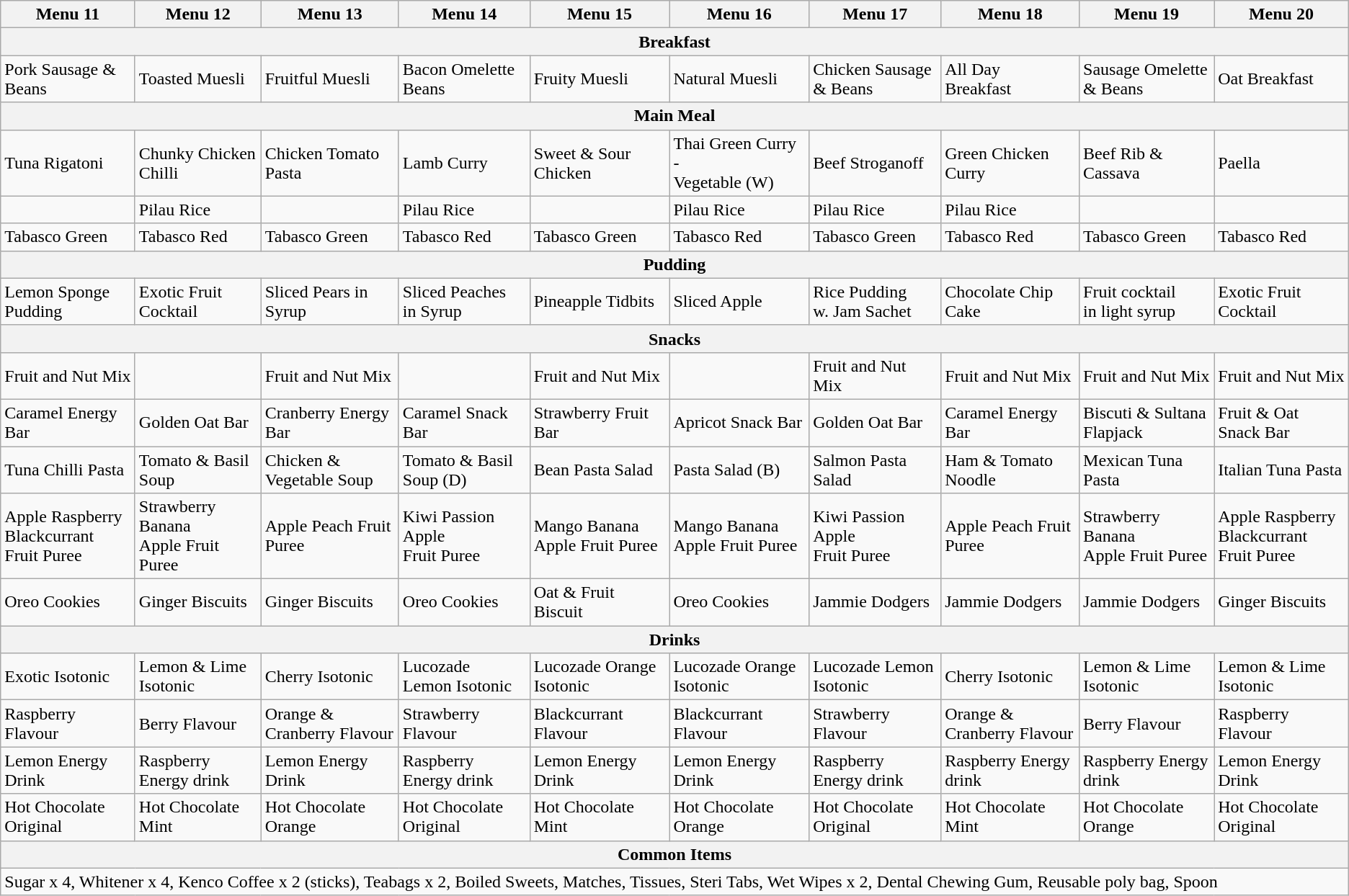<table class="wikitable collapsible collapsed" style="min-width:400px">
<tr>
<th>Menu 11</th>
<th>Menu 12</th>
<th>Menu 13</th>
<th>Menu 14</th>
<th>Menu 15</th>
<th>Menu 16</th>
<th>Menu 17</th>
<th>Menu 18</th>
<th>Menu 19</th>
<th>Menu 20</th>
</tr>
<tr>
<th colspan="10">Breakfast</th>
</tr>
<tr>
<td>Pork Sausage &<br>Beans</td>
<td>Toasted Muesli</td>
<td>Fruitful Muesli</td>
<td>Bacon Omelette<br>Beans</td>
<td>Fruity Muesli</td>
<td>Natural Muesli</td>
<td>Chicken Sausage<br>& Beans</td>
<td>All Day<br>Breakfast</td>
<td>Sausage Omelette<br>& Beans</td>
<td>Oat Breakfast</td>
</tr>
<tr>
<th colspan="10">Main Meal</th>
</tr>
<tr>
<td>Tuna Rigatoni</td>
<td>Chunky Chicken Chilli</td>
<td>Chicken Tomato Pasta</td>
<td>Lamb Curry</td>
<td>Sweet & Sour Chicken</td>
<td>Thai Green Curry -<br>Vegetable (W)</td>
<td>Beef Stroganoff</td>
<td>Green Chicken Curry</td>
<td>Beef Rib & Cassava</td>
<td>Paella</td>
</tr>
<tr>
<td></td>
<td>Pilau Rice</td>
<td></td>
<td>Pilau Rice</td>
<td></td>
<td>Pilau Rice</td>
<td>Pilau Rice</td>
<td>Pilau Rice</td>
<td></td>
<td></td>
</tr>
<tr>
<td>Tabasco Green</td>
<td>Tabasco Red</td>
<td>Tabasco Green</td>
<td>Tabasco Red</td>
<td>Tabasco Green</td>
<td>Tabasco Red</td>
<td>Tabasco Green</td>
<td>Tabasco Red</td>
<td>Tabasco Green</td>
<td>Tabasco Red</td>
</tr>
<tr>
<th colspan="10">Pudding</th>
</tr>
<tr>
<td>Lemon Sponge Pudding</td>
<td>Exotic Fruit Cocktail</td>
<td>Sliced Pears in Syrup</td>
<td>Sliced Peaches<br>in Syrup</td>
<td>Pineapple Tidbits</td>
<td>Sliced Apple</td>
<td>Rice Pudding<br>w. Jam Sachet</td>
<td>Chocolate Chip Cake</td>
<td>Fruit cocktail<br>in light syrup</td>
<td>Exotic Fruit Cocktail</td>
</tr>
<tr>
<th colspan="10">Snacks</th>
</tr>
<tr>
<td>Fruit and Nut Mix</td>
<td></td>
<td>Fruit and Nut Mix</td>
<td></td>
<td>Fruit and Nut Mix</td>
<td></td>
<td>Fruit and Nut Mix</td>
<td>Fruit and Nut Mix</td>
<td>Fruit and Nut Mix</td>
<td>Fruit and Nut Mix</td>
</tr>
<tr>
<td>Caramel Energy Bar</td>
<td>Golden Oat Bar</td>
<td>Cranberry Energy Bar</td>
<td>Caramel Snack Bar</td>
<td>Strawberry Fruit Bar</td>
<td>Apricot Snack Bar</td>
<td>Golden Oat Bar</td>
<td>Caramel Energy Bar</td>
<td>Biscuti & Sultana Flapjack</td>
<td>Fruit & Oat Snack Bar</td>
</tr>
<tr>
<td>Tuna Chilli Pasta</td>
<td>Tomato & Basil Soup</td>
<td>Chicken & Vegetable Soup</td>
<td>Tomato & Basil Soup (D)</td>
<td>Bean Pasta Salad</td>
<td>Pasta Salad (B)</td>
<td>Salmon Pasta Salad</td>
<td>Ham & Tomato Noodle</td>
<td>Mexican Tuna Pasta</td>
<td>Italian Tuna Pasta</td>
</tr>
<tr>
<td>Apple Raspberry<br>Blackcurrant Fruit Puree</td>
<td>Strawberry Banana<br>Apple Fruit Puree</td>
<td>Apple Peach Fruit Puree</td>
<td>Kiwi Passion Apple<br>Fruit Puree</td>
<td>Mango Banana<br>Apple Fruit Puree</td>
<td>Mango Banana<br>Apple Fruit Puree</td>
<td>Kiwi Passion Apple<br>Fruit Puree</td>
<td>Apple Peach Fruit Puree</td>
<td>Strawberry Banana<br>Apple Fruit Puree</td>
<td>Apple Raspberry<br>Blackcurrant Fruit Puree</td>
</tr>
<tr>
<td>Oreo Cookies</td>
<td>Ginger Biscuits</td>
<td>Ginger Biscuits</td>
<td>Oreo Cookies</td>
<td>Oat & Fruit Biscuit</td>
<td>Oreo Cookies</td>
<td>Jammie Dodgers</td>
<td>Jammie Dodgers</td>
<td>Jammie Dodgers</td>
<td>Ginger Biscuits</td>
</tr>
<tr>
<th colspan="10">Drinks</th>
</tr>
<tr>
<td>Exotic Isotonic</td>
<td>Lemon & Lime Isotonic</td>
<td>Cherry Isotonic</td>
<td>Lucozade<br>Lemon Isotonic</td>
<td>Lucozade Orange Isotonic</td>
<td>Lucozade Orange Isotonic</td>
<td>Lucozade Lemon Isotonic</td>
<td>Cherry Isotonic</td>
<td>Lemon & Lime Isotonic</td>
<td>Lemon & Lime Isotonic</td>
</tr>
<tr>
<td>Raspberry Flavour</td>
<td>Berry Flavour</td>
<td>Orange & Cranberry Flavour</td>
<td>Strawberry Flavour</td>
<td>Blackcurrant Flavour</td>
<td>Blackcurrant Flavour</td>
<td>Strawberry Flavour</td>
<td>Orange & Cranberry Flavour</td>
<td>Berry Flavour</td>
<td>Raspberry Flavour</td>
</tr>
<tr>
<td>Lemon Energy Drink</td>
<td>Raspberry Energy drink</td>
<td>Lemon Energy Drink</td>
<td>Raspberry Energy drink</td>
<td>Lemon Energy Drink</td>
<td>Lemon Energy Drink</td>
<td>Raspberry Energy drink</td>
<td>Raspberry Energy drink</td>
<td>Raspberry Energy drink</td>
<td>Lemon Energy Drink</td>
</tr>
<tr>
<td>Hot Chocolate Original</td>
<td>Hot Chocolate Mint</td>
<td>Hot Chocolate Orange</td>
<td>Hot Chocolate Original</td>
<td>Hot Chocolate Mint</td>
<td>Hot Chocolate Orange</td>
<td>Hot Chocolate Original</td>
<td>Hot Chocolate Mint</td>
<td>Hot Chocolate Orange</td>
<td>Hot Chocolate Original</td>
</tr>
<tr>
<th colspan="10">Common Items</th>
</tr>
<tr>
<td colspan="10">Sugar x 4, Whitener x 4, Kenco Coffee x 2 (sticks), Teabags x 2, Boiled Sweets, Matches, Tissues, Steri Tabs, Wet Wipes x 2, Dental Chewing Gum, Reusable poly bag, Spoon</td>
</tr>
</table>
